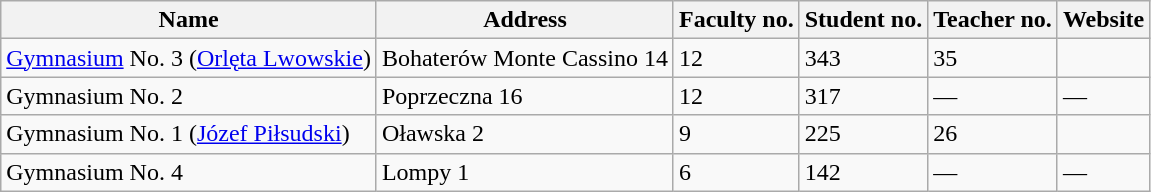<table class=wikitable>
<tr>
<th>Name</th>
<th>Address</th>
<th>Faculty no.</th>
<th>Student no.</th>
<th>Teacher no.</th>
<th>Website</th>
</tr>
<tr>
<td><a href='#'>Gymnasium</a> No. 3 (<a href='#'>Orlęta Lwowskie</a>)</td>
<td>Bohaterów Monte Cassino 14</td>
<td>12</td>
<td>343</td>
<td>35</td>
<td></td>
</tr>
<tr>
<td>Gymnasium No. 2</td>
<td>Poprzeczna 16</td>
<td>12</td>
<td>317</td>
<td>—</td>
<td>—</td>
</tr>
<tr>
<td>Gymnasium No. 1 (<a href='#'>Józef Piłsudski</a>)</td>
<td>Oławska 2</td>
<td>9</td>
<td>225</td>
<td>26</td>
<td></td>
</tr>
<tr>
<td>Gymnasium No. 4</td>
<td>Lompy 1</td>
<td>6</td>
<td>142</td>
<td>—</td>
<td>—</td>
</tr>
</table>
